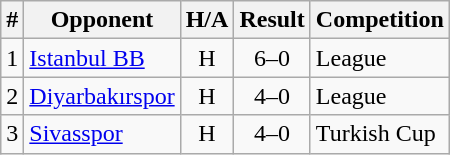<table class="wikitable">
<tr>
<th>#</th>
<th>Opponent</th>
<th>H/A</th>
<th>Result</th>
<th>Competition</th>
</tr>
<tr>
<td align=center>1</td>
<td><a href='#'>Istanbul BB</a></td>
<td align=center>H</td>
<td align=center>6–0</td>
<td>League</td>
</tr>
<tr>
<td align=center>2</td>
<td><a href='#'>Diyarbakırspor</a></td>
<td align=center>H</td>
<td align=center>4–0</td>
<td>League</td>
</tr>
<tr>
<td align=center>3</td>
<td><a href='#'>Sivasspor</a></td>
<td align=center>H</td>
<td align=center>4–0</td>
<td>Turkish Cup</td>
</tr>
</table>
